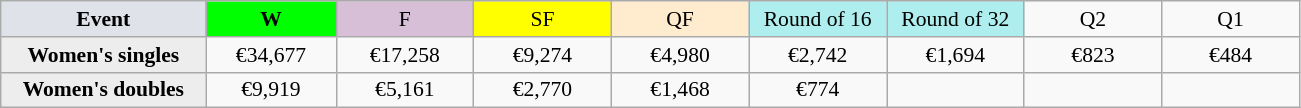<table class=wikitable style=font-size:90%;text-align:center>
<tr>
<td width=130 bgcolor=dfe2e9><strong>Event</strong></td>
<td width=80 bgcolor=lime><strong>W</strong></td>
<td width=85 bgcolor=thistle>F</td>
<td width=85 bgcolor=ffff00>SF</td>
<td width=85 bgcolor=ffebcd>QF</td>
<td width=85 bgcolor=afeeee>Round of 16</td>
<td width=85 bgcolor=afeeee>Round of 32</td>
<td width=85>Q2</td>
<td width=85>Q1</td>
</tr>
<tr>
<th style=background:#ededed>Women's singles</th>
<td>€34,677</td>
<td>€17,258</td>
<td>€9,274</td>
<td>€4,980</td>
<td>€2,742</td>
<td>€1,694</td>
<td>€823</td>
<td>€484</td>
</tr>
<tr>
<th style=background:#ededed>Women's doubles</th>
<td>€9,919</td>
<td>€5,161</td>
<td>€2,770</td>
<td>€1,468</td>
<td>€774</td>
<td></td>
<td></td>
<td></td>
</tr>
</table>
